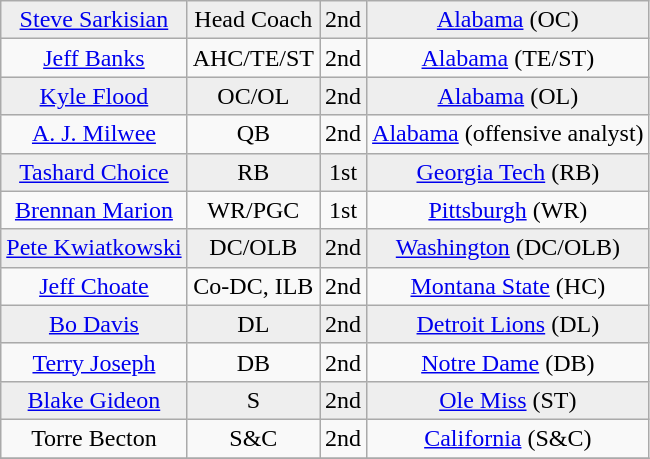<table class="wikitable">
<tr style="background:#eeeeee;"align="center">
<td><a href='#'>Steve Sarkisian</a></td>
<td>Head Coach</td>
<td>2nd</td>
<td><a href='#'>Alabama</a> (OC)</td>
</tr>
<tr align="center">
<td><a href='#'>Jeff Banks</a></td>
<td>AHC/TE/ST</td>
<td>2nd</td>
<td><a href='#'>Alabama</a> (TE/ST)</td>
</tr>
<tr style="background:#eeeeee;"align="center">
<td><a href='#'>Kyle Flood</a></td>
<td>OC/OL</td>
<td>2nd</td>
<td><a href='#'>Alabama</a> (OL)</td>
</tr>
<tr align="center">
<td><a href='#'>A. J. Milwee</a></td>
<td>QB</td>
<td>2nd</td>
<td><a href='#'>Alabama</a> (offensive analyst)</td>
</tr>
<tr style="background:#eeeeee;"align="center">
<td><a href='#'>Tashard Choice</a></td>
<td>RB</td>
<td>1st</td>
<td><a href='#'>Georgia Tech</a> (RB)</td>
</tr>
<tr align="center">
<td><a href='#'>Brennan Marion</a></td>
<td>WR/PGC</td>
<td>1st</td>
<td><a href='#'>Pittsburgh</a> (WR)</td>
</tr>
<tr style="background:#eeeeee;"align="center">
<td><a href='#'>Pete Kwiatkowski</a></td>
<td>DC/OLB</td>
<td>2nd</td>
<td><a href='#'>Washington</a> (DC/OLB)</td>
</tr>
<tr align="center">
<td><a href='#'>Jeff Choate</a></td>
<td>Co-DC, ILB</td>
<td>2nd</td>
<td><a href='#'>Montana State</a> (HC)</td>
</tr>
<tr style="background:#eeeeee;"align="center">
<td><a href='#'>Bo Davis</a></td>
<td>DL</td>
<td>2nd</td>
<td><a href='#'>Detroit Lions</a> (DL)</td>
</tr>
<tr align="center">
<td><a href='#'>Terry Joseph</a></td>
<td>DB</td>
<td>2nd</td>
<td><a href='#'>Notre Dame</a> (DB)</td>
</tr>
<tr style="background:#eeeeee;"align="center">
<td><a href='#'>Blake Gideon</a></td>
<td>S</td>
<td>2nd</td>
<td><a href='#'>Ole Miss</a> (ST)</td>
</tr>
<tr align="center">
<td>Torre Becton</td>
<td>S&C</td>
<td>2nd</td>
<td><a href='#'>California</a>  (S&C)</td>
</tr>
<tr>
</tr>
</table>
